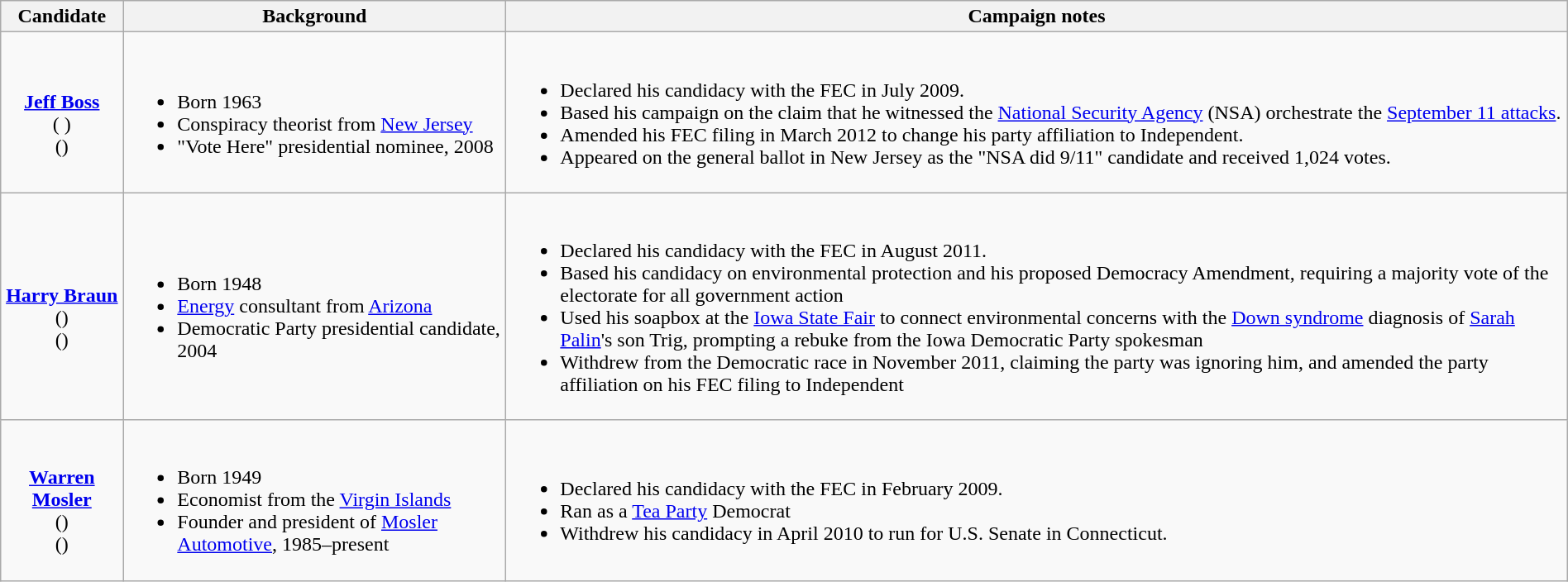<table class="wikitable" style="margin:auto; width:100%;">
<tr>
<th>Candidate</th>
<th>Background</th>
<th>Campaign notes</th>
</tr>
<tr>
<td align="center"><br><strong><a href='#'>Jeff Boss</a></strong><br>( )<br>()</td>
<td><br><ul><li>Born 1963</li><li>Conspiracy theorist from <a href='#'>New Jersey</a></li><li>"Vote Here" presidential nominee, 2008</li></ul></td>
<td><br><ul><li>Declared his candidacy with the FEC in July 2009.</li><li>Based his campaign on the claim that he witnessed the <a href='#'>National Security Agency</a> (NSA) orchestrate the <a href='#'>September 11 attacks</a>.</li><li>Amended his FEC filing in March 2012 to change his party affiliation to Independent.</li><li>Appeared on the general ballot in New Jersey as the "NSA did 9/11" candidate and received 1,024 votes.</li></ul></td>
</tr>
<tr>
<td align="center"><br><strong><a href='#'>Harry Braun</a></strong><br>()<br>()</td>
<td><br><ul><li>Born 1948</li><li><a href='#'>Energy</a> consultant from <a href='#'>Arizona</a></li><li>Democratic Party presidential candidate, 2004</li></ul></td>
<td><br><ul><li>Declared his candidacy with the FEC in August 2011.</li><li>Based his candidacy on environmental protection and his proposed Democracy Amendment, requiring a majority vote of the electorate for all government action</li><li>Used his soapbox at the <a href='#'>Iowa State Fair</a> to connect environmental concerns with the <a href='#'>Down syndrome</a> diagnosis of <a href='#'>Sarah Palin</a>'s son Trig, prompting a rebuke from the Iowa Democratic Party spokesman</li><li>Withdrew from the Democratic race in November 2011, claiming the party was ignoring him, and amended the party affiliation on his FEC filing to Independent</li></ul></td>
</tr>
<tr>
<td align="center"><br><strong><a href='#'>Warren Mosler</a></strong><br>()<br>()</td>
<td><br><ul><li>Born 1949</li><li>Economist from the <a href='#'>Virgin Islands</a></li><li>Founder and president of <a href='#'>Mosler Automotive</a>, 1985–present</li></ul></td>
<td><br><ul><li>Declared his candidacy with the FEC in February 2009.</li><li>Ran as a <a href='#'>Tea Party</a> Democrat</li><li>Withdrew his candidacy in April 2010 to run for U.S. Senate in Connecticut.</li></ul></td>
</tr>
</table>
